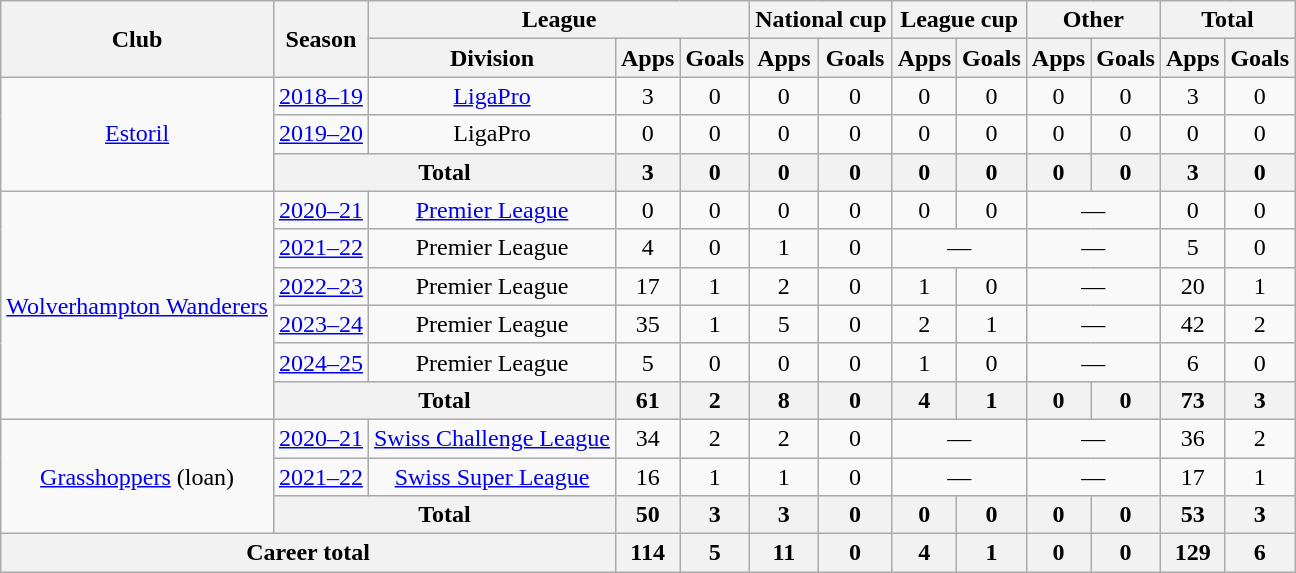<table class="wikitable" style="text-align: center;">
<tr>
<th rowspan="2">Club</th>
<th rowspan="2">Season</th>
<th colspan="3">League</th>
<th colspan="2">National cup</th>
<th colspan="2">League cup</th>
<th colspan="2">Other</th>
<th colspan="2">Total</th>
</tr>
<tr>
<th>Division</th>
<th>Apps</th>
<th>Goals</th>
<th>Apps</th>
<th>Goals</th>
<th>Apps</th>
<th>Goals</th>
<th>Apps</th>
<th>Goals</th>
<th>Apps</th>
<th>Goals</th>
</tr>
<tr>
<td rowspan="3"><a href='#'>Estoril</a></td>
<td><a href='#'>2018–19</a></td>
<td><a href='#'>LigaPro</a></td>
<td>3</td>
<td>0</td>
<td>0</td>
<td>0</td>
<td>0</td>
<td>0</td>
<td>0</td>
<td>0</td>
<td>3</td>
<td>0</td>
</tr>
<tr>
<td><a href='#'>2019–20</a></td>
<td>LigaPro</td>
<td>0</td>
<td>0</td>
<td>0</td>
<td>0</td>
<td>0</td>
<td>0</td>
<td>0</td>
<td>0</td>
<td>0</td>
<td>0</td>
</tr>
<tr>
<th colspan="2">Total</th>
<th>3</th>
<th>0</th>
<th>0</th>
<th>0</th>
<th>0</th>
<th>0</th>
<th>0</th>
<th>0</th>
<th>3</th>
<th>0</th>
</tr>
<tr>
<td rowspan="6"><a href='#'>Wolverhampton Wanderers</a></td>
<td><a href='#'>2020–21</a></td>
<td><a href='#'>Premier League</a></td>
<td>0</td>
<td>0</td>
<td>0</td>
<td>0</td>
<td>0</td>
<td>0</td>
<td colspan="2">—</td>
<td>0</td>
<td>0</td>
</tr>
<tr>
<td><a href='#'>2021–22</a></td>
<td>Premier League</td>
<td>4</td>
<td>0</td>
<td>1</td>
<td>0</td>
<td colspan="2">—</td>
<td colspan="2">—</td>
<td>5</td>
<td>0</td>
</tr>
<tr>
<td><a href='#'>2022–23</a></td>
<td>Premier League</td>
<td>17</td>
<td>1</td>
<td>2</td>
<td>0</td>
<td>1</td>
<td>0</td>
<td colspan="2">—</td>
<td>20</td>
<td>1</td>
</tr>
<tr>
<td><a href='#'>2023–24</a></td>
<td>Premier League</td>
<td>35</td>
<td>1</td>
<td>5</td>
<td>0</td>
<td>2</td>
<td>1</td>
<td colspan="2">—</td>
<td>42</td>
<td>2</td>
</tr>
<tr>
<td><a href='#'>2024–25</a></td>
<td>Premier League</td>
<td>5</td>
<td>0</td>
<td>0</td>
<td>0</td>
<td>1</td>
<td>0</td>
<td colspan="2">—</td>
<td>6</td>
<td>0</td>
</tr>
<tr>
<th colspan="2">Total</th>
<th>61</th>
<th>2</th>
<th>8</th>
<th>0</th>
<th>4</th>
<th>1</th>
<th>0</th>
<th>0</th>
<th>73</th>
<th>3</th>
</tr>
<tr>
<td rowspan="3"><a href='#'>Grasshoppers</a> (loan)</td>
<td><a href='#'>2020–21</a></td>
<td><a href='#'>Swiss Challenge League</a></td>
<td>34</td>
<td>2</td>
<td>2</td>
<td>0</td>
<td colspan="2">—</td>
<td colspan="2">—</td>
<td>36</td>
<td>2</td>
</tr>
<tr>
<td><a href='#'>2021–22</a></td>
<td><a href='#'>Swiss Super League</a></td>
<td>16</td>
<td>1</td>
<td>1</td>
<td>0</td>
<td colspan="2">—</td>
<td colspan="2">—</td>
<td>17</td>
<td>1</td>
</tr>
<tr>
<th colspan="2">Total</th>
<th>50</th>
<th>3</th>
<th>3</th>
<th>0</th>
<th>0</th>
<th>0</th>
<th>0</th>
<th>0</th>
<th>53</th>
<th>3</th>
</tr>
<tr>
<th colspan="3">Career total</th>
<th>114</th>
<th>5</th>
<th>11</th>
<th>0</th>
<th>4</th>
<th>1</th>
<th>0</th>
<th>0</th>
<th>129</th>
<th>6</th>
</tr>
</table>
